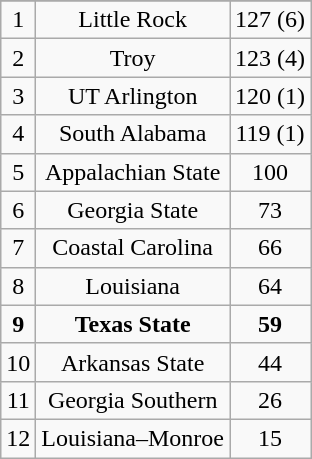<table class="wikitable">
<tr align="center">
</tr>
<tr align="center">
<td>1</td>
<td>Little Rock</td>
<td>127 (6)</td>
</tr>
<tr align="center">
<td>2</td>
<td>Troy</td>
<td>123 (4)</td>
</tr>
<tr align="center">
<td>3</td>
<td>UT Arlington</td>
<td>120 (1)</td>
</tr>
<tr align="center">
<td>4</td>
<td>South Alabama</td>
<td>119 (1)</td>
</tr>
<tr align="center">
<td>5</td>
<td>Appalachian State</td>
<td>100</td>
</tr>
<tr align="center">
<td>6</td>
<td>Georgia State</td>
<td>73</td>
</tr>
<tr align="center">
<td>7</td>
<td>Coastal Carolina</td>
<td>66</td>
</tr>
<tr align="center">
<td>8</td>
<td>Louisiana</td>
<td>64</td>
</tr>
<tr align="center">
<td><strong>9</strong></td>
<td><strong>Texas State</strong></td>
<td><strong>59</strong></td>
</tr>
<tr align="center">
<td>10</td>
<td>Arkansas State</td>
<td>44</td>
</tr>
<tr align="center">
<td>11</td>
<td>Georgia Southern</td>
<td>26</td>
</tr>
<tr align="center">
<td>12</td>
<td>Louisiana–Monroe</td>
<td>15</td>
</tr>
</table>
